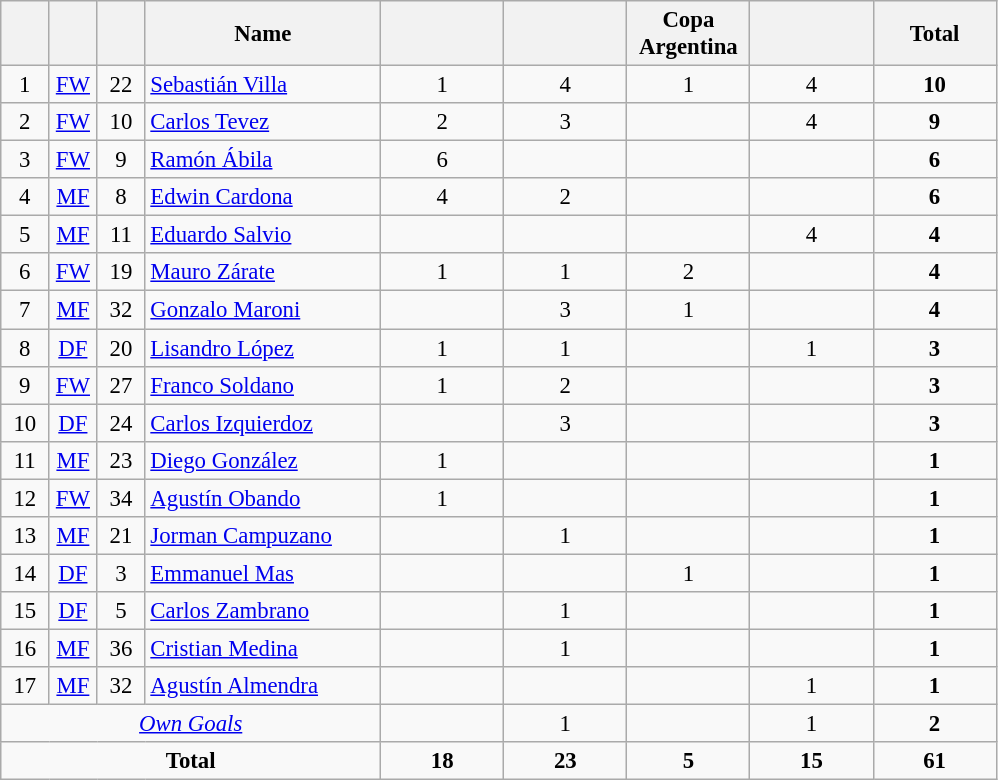<table class="wikitable sortable" style="font-size: 95%; text-align: center;">
<tr>
<th width=25></th>
<th width=25></th>
<th width=25></th>
<th width=150>Name</th>
<th width= 75></th>
<th width= 75></th>
<th width= 75>Copa Argentina</th>
<th width= 75></th>
<th width= 75>Total</th>
</tr>
<tr>
<td>1</td>
<td><a href='#'>FW</a></td>
<td>22</td>
<td align=left> <a href='#'>Sebastián Villa</a></td>
<td>1</td>
<td>4</td>
<td>1</td>
<td>4</td>
<td><strong>10</strong></td>
</tr>
<tr>
<td>2</td>
<td><a href='#'>FW</a></td>
<td>10</td>
<td align=left> <a href='#'>Carlos Tevez</a></td>
<td>2</td>
<td>3</td>
<td></td>
<td>4</td>
<td><strong>9</strong></td>
</tr>
<tr>
<td>3</td>
<td><a href='#'>FW</a></td>
<td>9</td>
<td align=left> <a href='#'>Ramón Ábila</a></td>
<td>6</td>
<td></td>
<td></td>
<td></td>
<td><strong>6</strong></td>
</tr>
<tr>
<td>4</td>
<td><a href='#'>MF</a></td>
<td>8</td>
<td align=left> <a href='#'>Edwin Cardona</a></td>
<td>4</td>
<td>2</td>
<td></td>
<td></td>
<td><strong>6</strong></td>
</tr>
<tr>
<td>5</td>
<td><a href='#'>MF</a></td>
<td>11</td>
<td align=left> <a href='#'>Eduardo Salvio</a></td>
<td></td>
<td></td>
<td></td>
<td>4</td>
<td><strong>4</strong></td>
</tr>
<tr>
<td>6</td>
<td><a href='#'>FW</a></td>
<td>19</td>
<td align=left> <a href='#'>Mauro Zárate</a></td>
<td>1</td>
<td>1</td>
<td>2</td>
<td></td>
<td><strong>4</strong></td>
</tr>
<tr>
<td>7</td>
<td><a href='#'>MF</a></td>
<td>32</td>
<td align=left> <a href='#'>Gonzalo Maroni</a></td>
<td></td>
<td>3</td>
<td>1</td>
<td></td>
<td><strong>4</strong></td>
</tr>
<tr>
<td>8</td>
<td><a href='#'>DF</a></td>
<td>20</td>
<td align=left> <a href='#'>Lisandro López</a></td>
<td>1</td>
<td>1</td>
<td></td>
<td>1</td>
<td><strong>3</strong></td>
</tr>
<tr>
<td>9</td>
<td><a href='#'>FW</a></td>
<td>27</td>
<td align=left> <a href='#'>Franco Soldano</a></td>
<td>1</td>
<td>2</td>
<td></td>
<td></td>
<td><strong>3</strong></td>
</tr>
<tr>
<td>10</td>
<td><a href='#'>DF</a></td>
<td>24</td>
<td align=left> <a href='#'>Carlos Izquierdoz</a></td>
<td></td>
<td>3</td>
<td></td>
<td></td>
<td><strong>3</strong></td>
</tr>
<tr>
<td>11</td>
<td><a href='#'>MF</a></td>
<td>23</td>
<td align=left> <a href='#'>Diego González</a></td>
<td>1</td>
<td></td>
<td></td>
<td></td>
<td><strong>1</strong></td>
</tr>
<tr>
<td>12</td>
<td><a href='#'>FW</a></td>
<td>34</td>
<td align=left> <a href='#'>Agustín Obando</a></td>
<td>1</td>
<td></td>
<td></td>
<td></td>
<td><strong>1</strong></td>
</tr>
<tr>
<td>13</td>
<td><a href='#'>MF</a></td>
<td>21</td>
<td align=left> <a href='#'>Jorman Campuzano</a></td>
<td></td>
<td>1</td>
<td></td>
<td></td>
<td><strong>1</strong></td>
</tr>
<tr>
<td>14</td>
<td><a href='#'>DF</a></td>
<td>3</td>
<td align=left> <a href='#'>Emmanuel Mas</a></td>
<td></td>
<td></td>
<td>1</td>
<td></td>
<td><strong>1</strong></td>
</tr>
<tr>
<td>15</td>
<td><a href='#'>DF</a></td>
<td>5</td>
<td align=left> <a href='#'>Carlos Zambrano</a></td>
<td></td>
<td>1</td>
<td></td>
<td></td>
<td><strong>1</strong></td>
</tr>
<tr>
<td>16</td>
<td><a href='#'>MF</a></td>
<td>36</td>
<td align=left> <a href='#'>Cristian Medina</a></td>
<td></td>
<td>1</td>
<td></td>
<td></td>
<td><strong>1</strong></td>
</tr>
<tr>
<td>17</td>
<td><a href='#'>MF</a></td>
<td>32</td>
<td align=left> <a href='#'>Agustín Almendra</a></td>
<td></td>
<td></td>
<td></td>
<td>1</td>
<td><strong>1</strong></td>
</tr>
<tr>
<td colspan=4><em><a href='#'>Own Goals</a></em></td>
<td></td>
<td>1</td>
<td></td>
<td>1</td>
<td><strong>2</strong></td>
</tr>
<tr align=center>
<td colspan=4><strong>Total</strong></td>
<td><strong>18</strong></td>
<td><strong>23</strong></td>
<td><strong>5</strong></td>
<td><strong>15</strong></td>
<td><strong>61</strong></td>
</tr>
</table>
